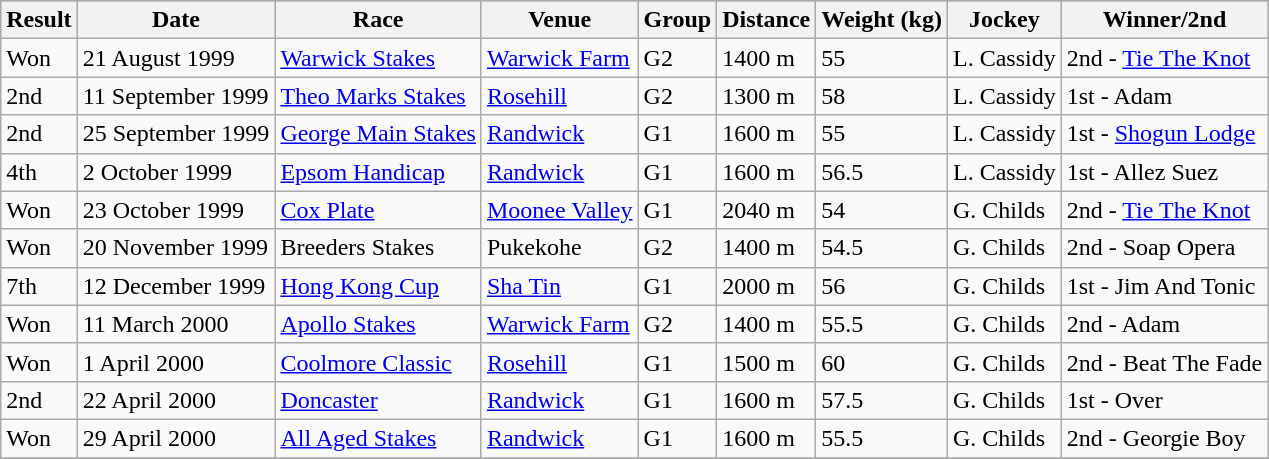<table class="wikitable">
<tr style="background:silver; color:black">
<th>Result</th>
<th>Date</th>
<th>Race</th>
<th>Venue</th>
<th>Group</th>
<th>Distance</th>
<th>Weight (kg)</th>
<th>Jockey</th>
<th>Winner/2nd</th>
</tr>
<tr>
<td>Won</td>
<td>21 August 1999</td>
<td><a href='#'>Warwick Stakes</a></td>
<td><a href='#'>Warwick Farm</a></td>
<td>G2</td>
<td>1400 m</td>
<td>55</td>
<td>L. Cassidy</td>
<td>2nd - <a href='#'>Tie The Knot</a></td>
</tr>
<tr>
<td>2nd</td>
<td>11 September 1999</td>
<td><a href='#'>Theo Marks Stakes</a></td>
<td><a href='#'>Rosehill</a></td>
<td>G2</td>
<td>1300 m</td>
<td>58</td>
<td>L. Cassidy</td>
<td>1st - Adam</td>
</tr>
<tr>
<td>2nd</td>
<td>25 September 1999</td>
<td><a href='#'>George Main Stakes</a></td>
<td><a href='#'>Randwick</a></td>
<td>G1</td>
<td>1600 m</td>
<td>55</td>
<td>L. Cassidy</td>
<td>1st - <a href='#'>Shogun Lodge</a></td>
</tr>
<tr>
<td>4th</td>
<td>2 October 1999</td>
<td><a href='#'>Epsom Handicap</a></td>
<td><a href='#'>Randwick</a></td>
<td>G1</td>
<td>1600 m</td>
<td>56.5</td>
<td>L. Cassidy</td>
<td>1st - Allez Suez</td>
</tr>
<tr>
<td>Won</td>
<td>23 October 1999</td>
<td><a href='#'>Cox Plate</a></td>
<td><a href='#'>Moonee Valley</a></td>
<td>G1</td>
<td>2040 m</td>
<td>54</td>
<td>G. Childs</td>
<td>2nd - <a href='#'>Tie The Knot</a></td>
</tr>
<tr>
<td>Won</td>
<td>20 November 1999</td>
<td>Breeders Stakes</td>
<td>Pukekohe</td>
<td>G2</td>
<td>1400 m</td>
<td>54.5</td>
<td>G. Childs</td>
<td>2nd - Soap Opera</td>
</tr>
<tr>
<td>7th</td>
<td>12 December 1999</td>
<td><a href='#'>Hong Kong Cup</a></td>
<td><a href='#'>Sha Tin</a></td>
<td>G1</td>
<td>2000 m</td>
<td>56</td>
<td>G. Childs</td>
<td>1st - Jim And Tonic</td>
</tr>
<tr>
<td>Won</td>
<td>11 March 2000</td>
<td><a href='#'>Apollo Stakes</a></td>
<td><a href='#'>Warwick Farm</a></td>
<td>G2</td>
<td>1400 m</td>
<td>55.5</td>
<td>G. Childs</td>
<td>2nd - Adam</td>
</tr>
<tr>
<td>Won</td>
<td>1 April 2000</td>
<td><a href='#'>Coolmore Classic</a></td>
<td><a href='#'>Rosehill</a></td>
<td>G1</td>
<td>1500 m</td>
<td>60</td>
<td>G. Childs</td>
<td>2nd - Beat The Fade</td>
</tr>
<tr>
<td>2nd</td>
<td>22 April 2000</td>
<td><a href='#'>Doncaster</a></td>
<td><a href='#'>Randwick</a></td>
<td>G1</td>
<td>1600 m</td>
<td>57.5</td>
<td>G. Childs</td>
<td>1st - Over</td>
</tr>
<tr>
<td>Won</td>
<td>29 April 2000</td>
<td><a href='#'>All Aged Stakes</a></td>
<td><a href='#'>Randwick</a></td>
<td>G1</td>
<td>1600 m</td>
<td>55.5</td>
<td>G. Childs</td>
<td>2nd - Georgie Boy</td>
</tr>
<tr>
</tr>
</table>
